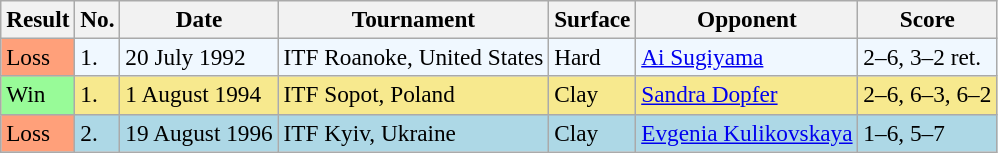<table class="wikitable style" style=font-size:97%>
<tr>
<th>Result</th>
<th>No.</th>
<th>Date</th>
<th>Tournament</th>
<th>Surface</th>
<th>Opponent</th>
<th>Score</th>
</tr>
<tr style="background:#f0f8ff;">
<td style="background:#ffa07a;">Loss</td>
<td>1.</td>
<td>20 July 1992</td>
<td>ITF Roanoke, United States</td>
<td>Hard</td>
<td> <a href='#'>Ai Sugiyama</a></td>
<td>2–6, 3–2 ret.</td>
</tr>
<tr style="background:#f7e98e;">
<td style="background:#98fb98;">Win</td>
<td>1.</td>
<td>1 August 1994</td>
<td>ITF Sopot, Poland</td>
<td>Clay</td>
<td> <a href='#'>Sandra Dopfer</a></td>
<td>2–6, 6–3, 6–2</td>
</tr>
<tr style="background:lightblue;">
<td style="background:#ffa07a;">Loss</td>
<td>2.</td>
<td>19 August 1996</td>
<td>ITF Kyiv, Ukraine</td>
<td>Clay</td>
<td> <a href='#'>Evgenia Kulikovskaya</a></td>
<td>1–6, 5–7</td>
</tr>
</table>
